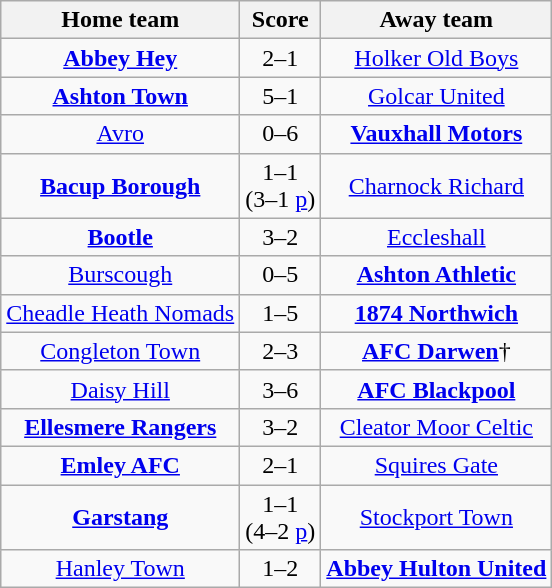<table class="wikitable" style="text-align: center">
<tr>
<th>Home team</th>
<th>Score</th>
<th>Away team</th>
</tr>
<tr>
<td><strong><a href='#'>Abbey Hey</a></strong></td>
<td>2–1</td>
<td><a href='#'>Holker Old Boys</a></td>
</tr>
<tr>
<td><strong><a href='#'>Ashton Town</a></strong></td>
<td>5–1</td>
<td><a href='#'>Golcar United</a></td>
</tr>
<tr>
<td><a href='#'>Avro</a></td>
<td>0–6</td>
<td><strong><a href='#'>Vauxhall Motors</a></strong></td>
</tr>
<tr>
<td><strong><a href='#'>Bacup Borough</a></strong></td>
<td>1–1<br>(3–1 <a href='#'>p</a>)</td>
<td><a href='#'>Charnock Richard</a></td>
</tr>
<tr>
<td><strong><a href='#'>Bootle</a></strong></td>
<td>3–2</td>
<td><a href='#'>Eccleshall</a></td>
</tr>
<tr>
<td><a href='#'>Burscough</a></td>
<td>0–5</td>
<td><strong><a href='#'>Ashton Athletic</a></strong></td>
</tr>
<tr>
<td><a href='#'>Cheadle Heath Nomads</a></td>
<td>1–5</td>
<td><strong><a href='#'>1874 Northwich</a></strong></td>
</tr>
<tr>
<td><a href='#'>Congleton Town</a></td>
<td>2–3</td>
<td><strong><a href='#'>AFC Darwen</a></strong>†</td>
</tr>
<tr>
<td><a href='#'>Daisy Hill</a></td>
<td>3–6</td>
<td><strong><a href='#'>AFC Blackpool</a></strong></td>
</tr>
<tr>
<td><strong><a href='#'>Ellesmere Rangers</a></strong></td>
<td>3–2</td>
<td><a href='#'>Cleator Moor Celtic</a></td>
</tr>
<tr>
<td><strong><a href='#'>Emley AFC</a></strong></td>
<td>2–1</td>
<td><a href='#'>Squires Gate</a></td>
</tr>
<tr>
<td><strong><a href='#'>Garstang</a></strong></td>
<td>1–1<br>(4–2 <a href='#'>p</a>)</td>
<td><a href='#'>Stockport Town</a></td>
</tr>
<tr>
<td><a href='#'>Hanley Town</a></td>
<td>1–2</td>
<td><strong><a href='#'>Abbey Hulton United</a></strong></td>
</tr>
</table>
